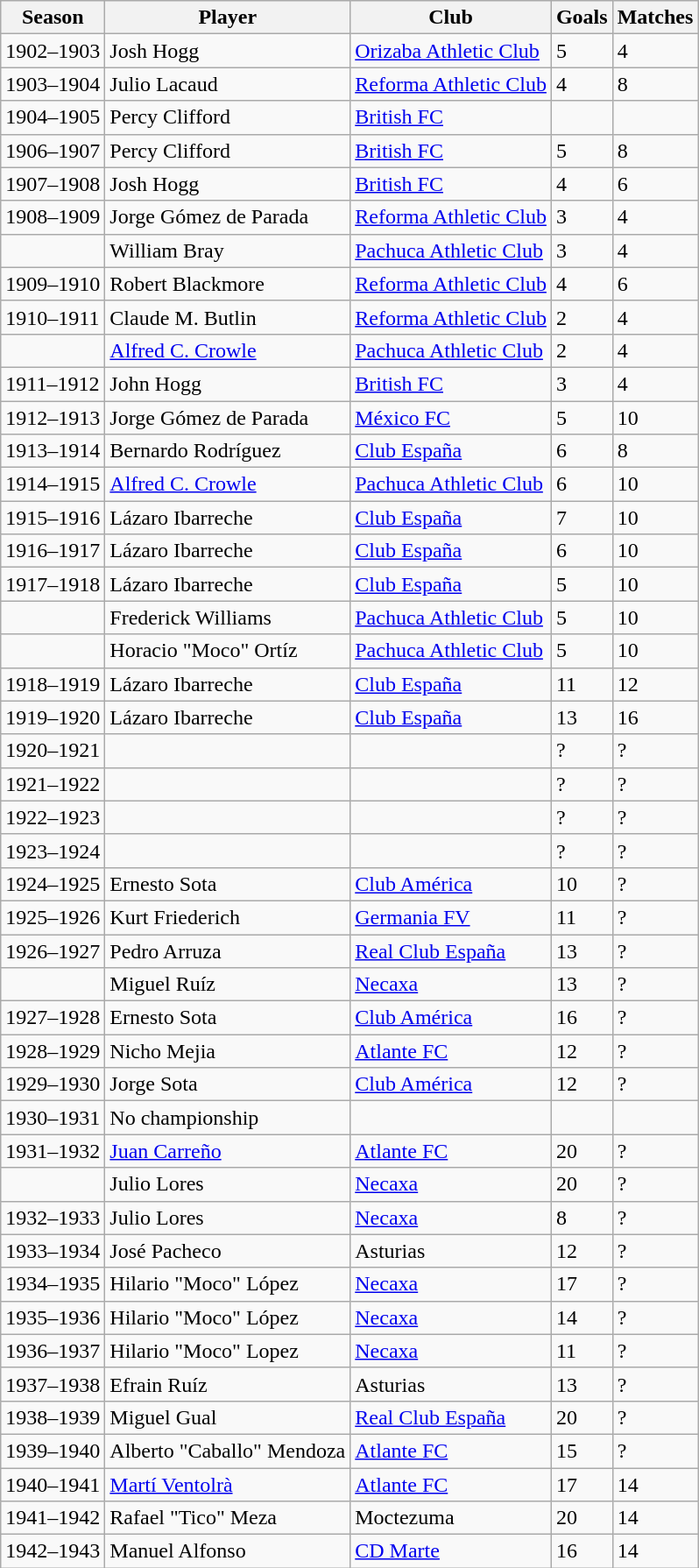<table class="wikitable">
<tr>
<th>Season</th>
<th>Player</th>
<th>Club</th>
<th>Goals</th>
<th>Matches</th>
</tr>
<tr>
<td>1902–1903</td>
<td> Josh Hogg</td>
<td><a href='#'>Orizaba Athletic Club</a></td>
<td>5</td>
<td>4</td>
</tr>
<tr>
<td>1903–1904</td>
<td> Julio Lacaud</td>
<td><a href='#'>Reforma Athletic Club</a></td>
<td>4</td>
<td>8</td>
</tr>
<tr>
<td>1904–1905</td>
<td> Percy Clifford</td>
<td><a href='#'>British FC</a></td>
<td></td>
<td></td>
</tr>
<tr>
<td>1906–1907</td>
<td> Percy Clifford</td>
<td><a href='#'>British FC</a></td>
<td>5</td>
<td>8</td>
</tr>
<tr>
<td>1907–1908</td>
<td> Josh Hogg</td>
<td><a href='#'>British FC</a></td>
<td>4</td>
<td>6</td>
</tr>
<tr>
<td>1908–1909</td>
<td> Jorge Gómez de Parada</td>
<td><a href='#'>Reforma Athletic Club</a></td>
<td>3</td>
<td>4</td>
</tr>
<tr>
<td></td>
<td> William Bray</td>
<td><a href='#'>Pachuca Athletic Club</a></td>
<td>3</td>
<td>4</td>
</tr>
<tr>
<td>1909–1910</td>
<td> Robert Blackmore</td>
<td><a href='#'>Reforma Athletic Club</a></td>
<td>4</td>
<td>6</td>
</tr>
<tr>
<td>1910–1911</td>
<td> Claude M. Butlin</td>
<td><a href='#'>Reforma Athletic Club</a></td>
<td>2</td>
<td>4</td>
</tr>
<tr>
<td></td>
<td> <a href='#'>Alfred C. Crowle</a></td>
<td><a href='#'>Pachuca Athletic Club</a></td>
<td>2</td>
<td>4</td>
</tr>
<tr>
<td>1911–1912</td>
<td> John Hogg</td>
<td><a href='#'>British FC</a></td>
<td>3</td>
<td>4</td>
</tr>
<tr>
<td>1912–1913</td>
<td> Jorge Gómez de Parada</td>
<td><a href='#'>México FC</a></td>
<td>5</td>
<td>10</td>
</tr>
<tr>
<td>1913–1914</td>
<td> Bernardo Rodríguez</td>
<td><a href='#'>Club España</a></td>
<td>6</td>
<td>8</td>
</tr>
<tr>
<td>1914–1915</td>
<td> <a href='#'>Alfred C. Crowle</a></td>
<td><a href='#'>Pachuca Athletic Club</a></td>
<td>6</td>
<td>10</td>
</tr>
<tr>
<td>1915–1916</td>
<td> Lázaro Ibarreche</td>
<td><a href='#'>Club España</a></td>
<td>7</td>
<td>10</td>
</tr>
<tr>
<td>1916–1917</td>
<td> Lázaro Ibarreche</td>
<td><a href='#'>Club España</a></td>
<td>6</td>
<td>10</td>
</tr>
<tr>
<td>1917–1918</td>
<td> Lázaro Ibarreche</td>
<td><a href='#'>Club España</a></td>
<td>5</td>
<td>10</td>
</tr>
<tr>
<td></td>
<td> Frederick Williams</td>
<td><a href='#'>Pachuca Athletic Club</a></td>
<td>5</td>
<td>10</td>
</tr>
<tr>
<td></td>
<td> Horacio "Moco" Ortíz</td>
<td><a href='#'>Pachuca Athletic Club</a></td>
<td>5</td>
<td>10</td>
</tr>
<tr>
<td>1918–1919</td>
<td> Lázaro Ibarreche</td>
<td><a href='#'>Club España</a></td>
<td>11</td>
<td>12</td>
</tr>
<tr>
<td>1919–1920</td>
<td> Lázaro Ibarreche</td>
<td><a href='#'>Club España</a></td>
<td>13</td>
<td>16</td>
</tr>
<tr>
<td>1920–1921</td>
<td></td>
<td></td>
<td>?</td>
<td>?</td>
</tr>
<tr>
<td>1921–1922</td>
<td></td>
<td></td>
<td>?</td>
<td>?</td>
</tr>
<tr>
<td>1922–1923</td>
<td></td>
<td></td>
<td>?</td>
<td>?</td>
</tr>
<tr>
<td>1923–1924</td>
<td></td>
<td></td>
<td>?</td>
<td>?</td>
</tr>
<tr>
<td>1924–1925</td>
<td> Ernesto Sota</td>
<td><a href='#'>Club América</a></td>
<td>10</td>
<td>?</td>
</tr>
<tr>
<td>1925–1926</td>
<td> Kurt Friederich</td>
<td><a href='#'>Germania FV</a></td>
<td>11</td>
<td>?</td>
</tr>
<tr>
<td>1926–1927</td>
<td> Pedro Arruza</td>
<td><a href='#'>Real Club España</a></td>
<td>13</td>
<td>?</td>
</tr>
<tr>
<td></td>
<td> Miguel Ruíz</td>
<td><a href='#'>Necaxa</a></td>
<td>13</td>
<td>?</td>
</tr>
<tr>
<td>1927–1928</td>
<td> Ernesto Sota</td>
<td><a href='#'>Club América</a></td>
<td>16</td>
<td>?</td>
</tr>
<tr>
<td>1928–1929</td>
<td> Nicho Mejia</td>
<td><a href='#'>Atlante FC</a></td>
<td>12</td>
<td>?</td>
</tr>
<tr>
<td>1929–1930</td>
<td> Jorge Sota</td>
<td><a href='#'>Club América</a></td>
<td>12</td>
<td>?</td>
</tr>
<tr>
<td>1930–1931</td>
<td>No championship</td>
<td></td>
<td></td>
<td></td>
</tr>
<tr>
<td>1931–1932</td>
<td> <a href='#'>Juan Carreño</a></td>
<td><a href='#'>Atlante FC</a></td>
<td>20</td>
<td>?</td>
</tr>
<tr>
<td></td>
<td> Julio Lores</td>
<td><a href='#'>Necaxa</a></td>
<td>20</td>
<td>?</td>
</tr>
<tr>
<td>1932–1933</td>
<td> Julio Lores</td>
<td><a href='#'>Necaxa</a></td>
<td>8</td>
<td>?</td>
</tr>
<tr>
<td>1933–1934</td>
<td> José Pacheco</td>
<td>Asturias</td>
<td>12</td>
<td>?</td>
</tr>
<tr>
<td>1934–1935</td>
<td> Hilario "Moco" López</td>
<td><a href='#'>Necaxa</a></td>
<td>17</td>
<td>?</td>
</tr>
<tr>
<td>1935–1936</td>
<td> Hilario "Moco" López</td>
<td><a href='#'>Necaxa</a></td>
<td>14</td>
<td>?</td>
</tr>
<tr>
<td>1936–1937</td>
<td> Hilario "Moco" Lopez</td>
<td><a href='#'>Necaxa</a></td>
<td>11</td>
<td>?</td>
</tr>
<tr>
<td>1937–1938</td>
<td> Efrain Ruíz</td>
<td>Asturias</td>
<td>13</td>
<td>?</td>
</tr>
<tr>
<td>1938–1939</td>
<td> Miguel Gual</td>
<td><a href='#'>Real Club España</a></td>
<td>20</td>
<td>?</td>
</tr>
<tr>
<td>1939–1940</td>
<td> Alberto "Caballo" Mendoza</td>
<td><a href='#'>Atlante FC</a></td>
<td>15</td>
<td>?</td>
</tr>
<tr>
<td>1940–1941</td>
<td> <a href='#'>Martí Ventolrà</a></td>
<td><a href='#'>Atlante FC</a></td>
<td>17</td>
<td>14</td>
</tr>
<tr>
<td>1941–1942</td>
<td> Rafael "Tico" Meza</td>
<td>Moctezuma</td>
<td>20</td>
<td>14</td>
</tr>
<tr>
<td>1942–1943</td>
<td> Manuel Alfonso</td>
<td><a href='#'>CD Marte</a></td>
<td>16</td>
<td>14</td>
</tr>
</table>
